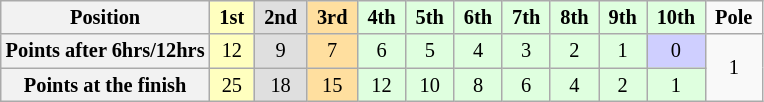<table class="wikitable" style="font-size:85%; text-align:center">
<tr>
<th>Position</th>
<td style="background:#FFFFBF;"> <strong>1st</strong> </td>
<td style="background:#DFDFDF;"> <strong>2nd</strong> </td>
<td style="background:#FFDF9F;"> <strong>3rd</strong> </td>
<td style="background:#DFFFDF;"> <strong>4th</strong> </td>
<td style="background:#DFFFDF;"> <strong>5th</strong> </td>
<td style="background:#DFFFDF;"> <strong>6th</strong> </td>
<td style="background:#DFFFDF;"> <strong>7th</strong> </td>
<td style="background:#DFFFDF;"> <strong>8th</strong> </td>
<td style="background:#DFFFDF;"> <strong>9th</strong> </td>
<td style="background:#DFFFDF;"> <strong>10th</strong> </td>
<td> <strong>Pole</strong> </td>
</tr>
<tr>
<th>Points after 6hrs/12hrs</th>
<td style="background:#FFFFBF;">12</td>
<td style="background:#DFDFDF;">9</td>
<td style="background:#FFDF9F;">7</td>
<td style="background:#DFFFDF;">6</td>
<td style="background:#DFFFDF;">5</td>
<td style="background:#DFFFDF;">4</td>
<td style="background:#DFFFDF;">3</td>
<td style="background:#DFFFDF;">2</td>
<td style="background:#DFFFDF;">1</td>
<td style="background:#CFCFFF;">0</td>
<td rowspan="2">1</td>
</tr>
<tr>
<th>Points at the finish</th>
<td style="background:#FFFFBF;">25</td>
<td style="background:#DFDFDF;">18</td>
<td style="background:#FFDF9F;">15</td>
<td style="background:#DFFFDF;">12</td>
<td style="background:#DFFFDF;">10</td>
<td style="background:#DFFFDF;">8</td>
<td style="background:#DFFFDF;">6</td>
<td style="background:#DFFFDF;">4</td>
<td style="background:#DFFFDF;">2</td>
<td style="background:#DFFFDF;">1</td>
</tr>
</table>
